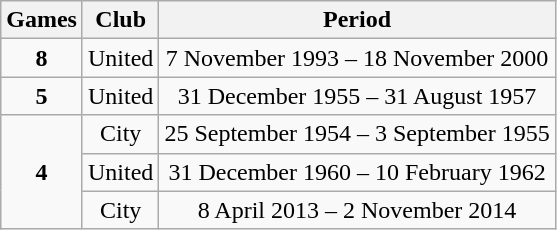<table class="wikitable sortable" style="text-align:center;">
<tr>
<th>Games</th>
<th style="width"30%;">Club</th>
<th>Period</th>
</tr>
<tr>
<td><strong>8</strong></td>
<td>United</td>
<td>7 November 1993 – 18 November 2000</td>
</tr>
<tr>
<td><strong>5</strong></td>
<td>United</td>
<td>31 December 1955 – 31 August 1957</td>
</tr>
<tr>
<td rowspan="3"><strong>4</strong></td>
<td>City</td>
<td>25 September 1954 – 3 September 1955</td>
</tr>
<tr>
<td>United</td>
<td>31 December 1960 – 10 February 1962</td>
</tr>
<tr>
<td>City</td>
<td>8 April 2013 – 2 November 2014</td>
</tr>
</table>
